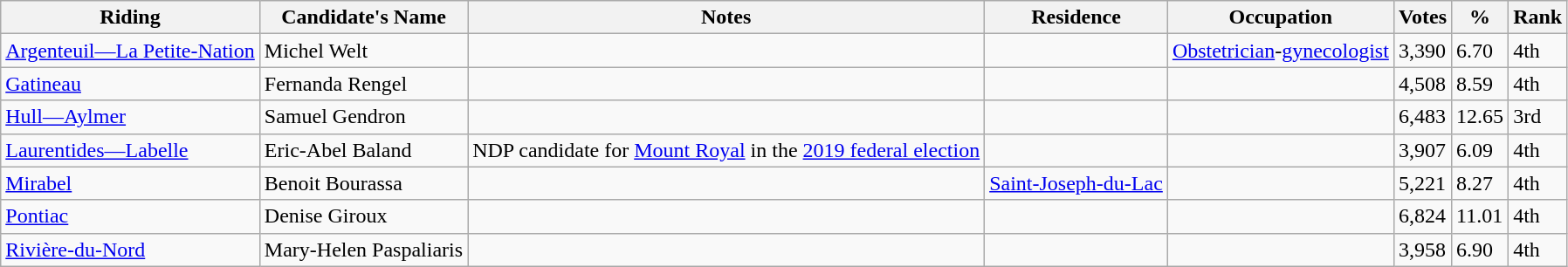<table class="wikitable sortable">
<tr>
<th>Riding<br></th>
<th>Candidate's Name</th>
<th>Notes</th>
<th>Residence</th>
<th>Occupation</th>
<th>Votes</th>
<th>%</th>
<th>Rank</th>
</tr>
<tr>
<td><a href='#'>Argenteuil—La Petite-Nation</a></td>
<td>Michel Welt</td>
<td></td>
<td></td>
<td><a href='#'>Obstetrician</a>-<a href='#'>gynecologist</a></td>
<td>3,390</td>
<td>6.70</td>
<td>4th</td>
</tr>
<tr>
<td><a href='#'>Gatineau</a></td>
<td>Fernanda Rengel</td>
<td></td>
<td></td>
<td></td>
<td>4,508</td>
<td>8.59</td>
<td>4th</td>
</tr>
<tr>
<td><a href='#'>Hull—Aylmer</a></td>
<td>Samuel Gendron</td>
<td></td>
<td></td>
<td></td>
<td>6,483</td>
<td>12.65</td>
<td>3rd</td>
</tr>
<tr>
<td><a href='#'>Laurentides—Labelle</a></td>
<td>Eric-Abel Baland</td>
<td>NDP candidate for <a href='#'>Mount Royal</a> in the <a href='#'>2019 federal election</a></td>
<td></td>
<td></td>
<td>3,907</td>
<td>6.09</td>
<td>4th</td>
</tr>
<tr>
<td><a href='#'>Mirabel</a></td>
<td>Benoit Bourassa</td>
<td></td>
<td><a href='#'>Saint-Joseph-du-Lac</a></td>
<td></td>
<td>5,221</td>
<td>8.27</td>
<td>4th</td>
</tr>
<tr>
<td><a href='#'>Pontiac</a></td>
<td>Denise Giroux</td>
<td></td>
<td></td>
<td></td>
<td>6,824</td>
<td>11.01</td>
<td>4th</td>
</tr>
<tr>
<td><a href='#'>Rivière-du-Nord</a></td>
<td>Mary-Helen Paspaliaris</td>
<td></td>
<td></td>
<td></td>
<td>3,958</td>
<td>6.90</td>
<td>4th</td>
</tr>
</table>
